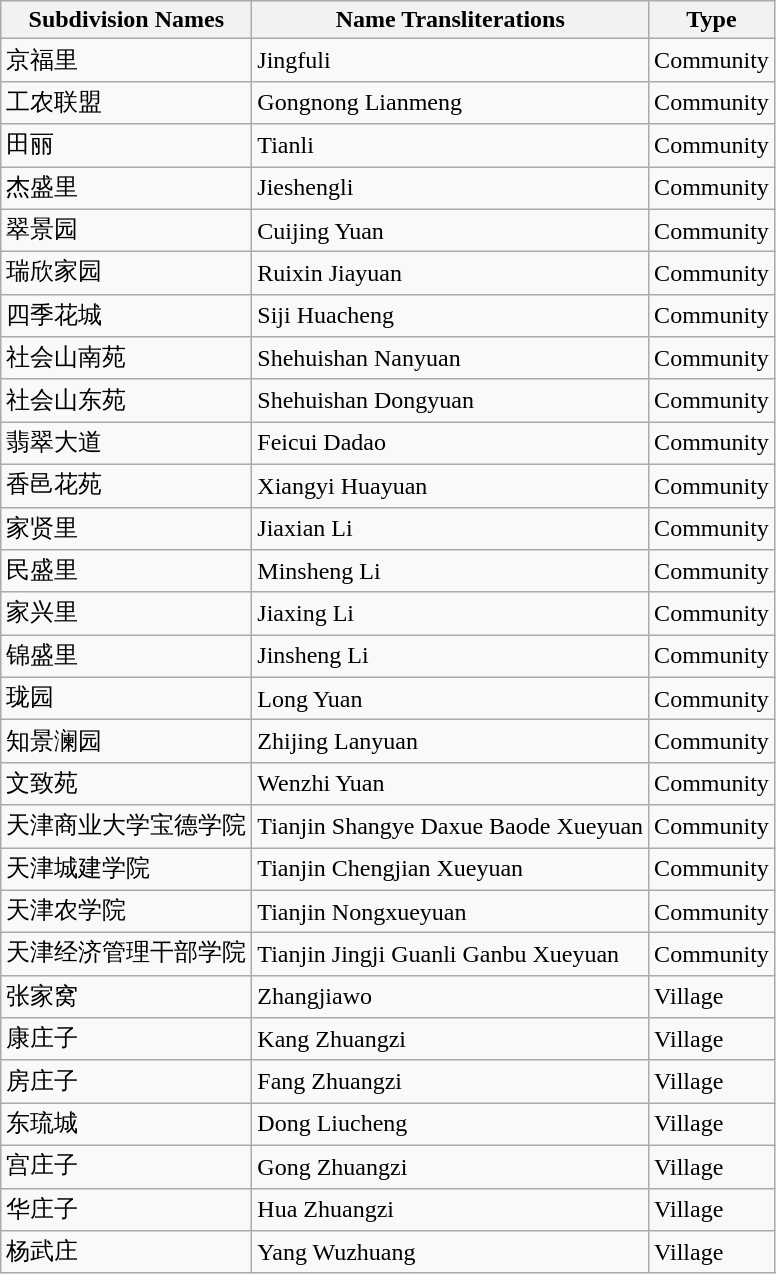<table class="wikitable sortable">
<tr>
<th>Subdivision Names</th>
<th>Name Transliterations</th>
<th>Type</th>
</tr>
<tr>
<td>京福里</td>
<td>Jingfuli</td>
<td>Community</td>
</tr>
<tr>
<td>工农联盟</td>
<td>Gongnong Lianmeng</td>
<td>Community</td>
</tr>
<tr>
<td>田丽</td>
<td>Tianli</td>
<td>Community</td>
</tr>
<tr>
<td>杰盛里</td>
<td>Jieshengli</td>
<td>Community</td>
</tr>
<tr>
<td>翠景园</td>
<td>Cuijing Yuan</td>
<td>Community</td>
</tr>
<tr>
<td>瑞欣家园</td>
<td>Ruixin Jiayuan</td>
<td>Community</td>
</tr>
<tr>
<td>四季花城</td>
<td>Siji Huacheng</td>
<td>Community</td>
</tr>
<tr>
<td>社会山南苑</td>
<td>Shehuishan Nanyuan</td>
<td>Community</td>
</tr>
<tr>
<td>社会山东苑</td>
<td>Shehuishan Dongyuan</td>
<td>Community</td>
</tr>
<tr>
<td>翡翠大道</td>
<td>Feicui Dadao</td>
<td>Community</td>
</tr>
<tr>
<td>香邑花苑</td>
<td>Xiangyi Huayuan</td>
<td>Community</td>
</tr>
<tr>
<td>家贤里</td>
<td>Jiaxian Li</td>
<td>Community</td>
</tr>
<tr>
<td>民盛里</td>
<td>Minsheng Li</td>
<td>Community</td>
</tr>
<tr>
<td>家兴里</td>
<td>Jiaxing Li</td>
<td>Community</td>
</tr>
<tr>
<td>锦盛里</td>
<td>Jinsheng Li</td>
<td>Community</td>
</tr>
<tr>
<td>珑园</td>
<td>Long Yuan</td>
<td>Community</td>
</tr>
<tr>
<td>知景澜园</td>
<td>Zhijing Lanyuan</td>
<td>Community</td>
</tr>
<tr>
<td>文致苑</td>
<td>Wenzhi Yuan</td>
<td>Community</td>
</tr>
<tr>
<td>天津商业大学宝德学院</td>
<td>Tianjin Shangye Daxue Baode Xueyuan</td>
<td>Community</td>
</tr>
<tr>
<td>天津城建学院</td>
<td>Tianjin Chengjian Xueyuan</td>
<td>Community</td>
</tr>
<tr>
<td>天津农学院</td>
<td>Tianjin Nongxueyuan</td>
<td>Community</td>
</tr>
<tr>
<td>天津经济管理干部学院</td>
<td>Tianjin Jingji Guanli Ganbu Xueyuan</td>
<td>Community</td>
</tr>
<tr>
<td>张家窝</td>
<td>Zhangjiawo</td>
<td>Village</td>
</tr>
<tr>
<td>康庄子</td>
<td>Kang Zhuangzi</td>
<td>Village</td>
</tr>
<tr>
<td>房庄子</td>
<td>Fang Zhuangzi</td>
<td>Village</td>
</tr>
<tr>
<td>东琉城</td>
<td>Dong Liucheng</td>
<td>Village</td>
</tr>
<tr>
<td>宫庄子</td>
<td>Gong Zhuangzi</td>
<td>Village</td>
</tr>
<tr>
<td>华庄子</td>
<td>Hua Zhuangzi</td>
<td>Village</td>
</tr>
<tr>
<td>杨武庄</td>
<td>Yang Wuzhuang</td>
<td>Village</td>
</tr>
</table>
